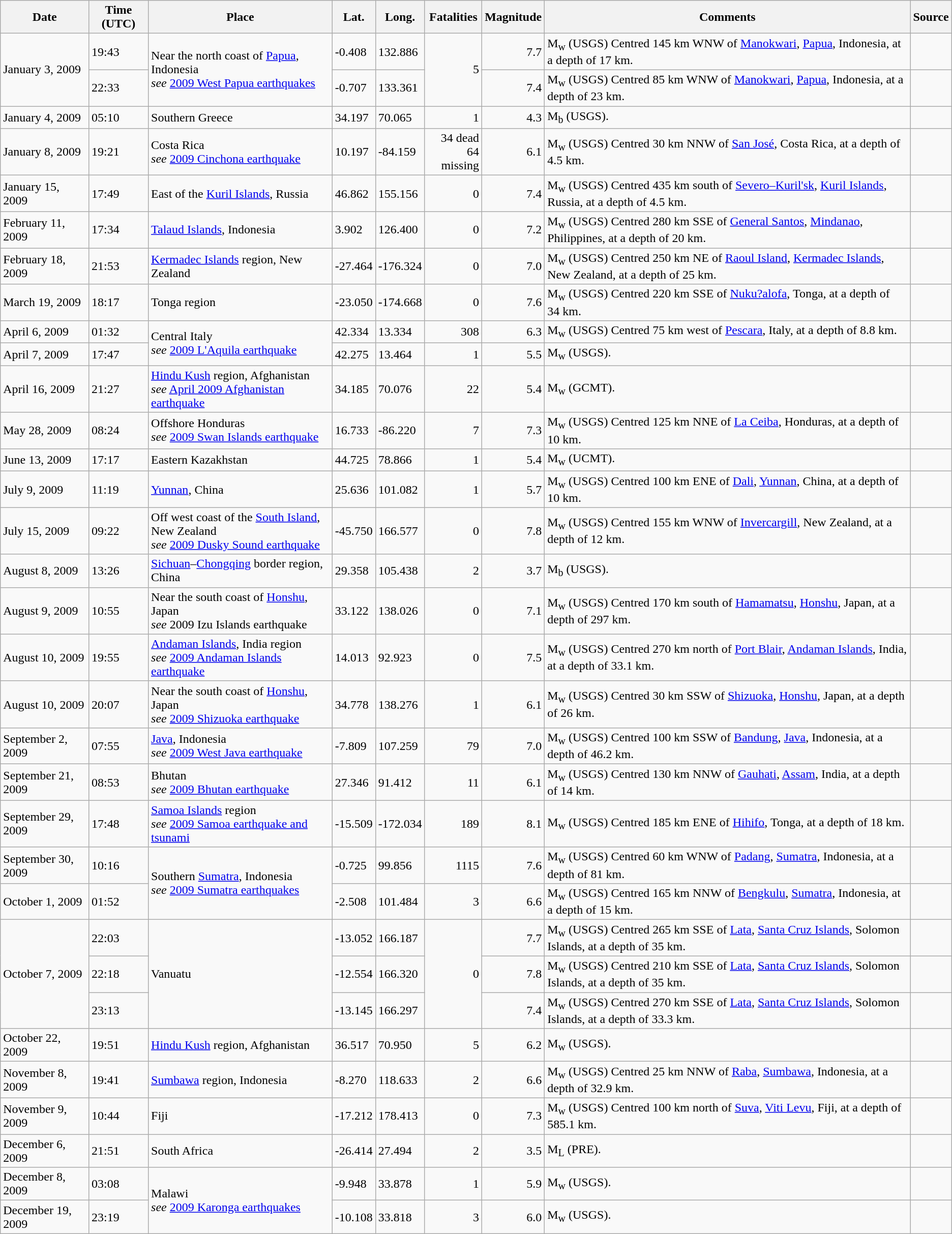<table class="wikitable sortable">
<tr style="background:#ececec;">
<th>Date</th>
<th>Time (UTC)</th>
<th>Place</th>
<th>Lat.</th>
<th>Long.</th>
<th>Fatalities</th>
<th>Magnitude</th>
<th>Comments</th>
<th>Source</th>
</tr>
<tr>
<td rowspan="2">January 3, 2009</td>
<td>19:43</td>
<td rowspan="2">Near the north coast of <a href='#'>Papua</a>, Indonesia<br> <em>see</em> <a href='#'>2009 West Papua earthquakes</a></td>
<td>-0.408</td>
<td>132.886</td>
<td rowspan="2" style="text-align:right;">5</td>
<td style="text-align:right;">7.7</td>
<td>M<sub>w</sub> (USGS) Centred 145 km WNW of <a href='#'>Manokwari</a>, <a href='#'>Papua</a>, Indonesia, at a depth of 17 km.</td>
<td style="text-align:right;"></td>
</tr>
<tr>
<td>22:33</td>
<td>-0.707</td>
<td>133.361</td>
<td style="text-align:right;">7.4</td>
<td>M<sub>w</sub> (USGS) Centred 85 km WNW of <a href='#'>Manokwari</a>, <a href='#'>Papua</a>, Indonesia, at a depth of 23 km.</td>
<td style="text-align:right;"></td>
</tr>
<tr>
<td>January 4, 2009</td>
<td>05:10</td>
<td>Southern Greece</td>
<td>34.197</td>
<td>70.065</td>
<td style="text-align:right;">1</td>
<td style="text-align:right;">4.3</td>
<td>M<sub>b</sub> (USGS).</td>
<td></td>
</tr>
<tr>
<td>January 8, 2009</td>
<td>19:21</td>
<td>Costa Rica<br> <em>see</em> <a href='#'>2009 Cinchona earthquake</a></td>
<td>10.197</td>
<td>-84.159</td>
<td style="text-align:right;">34 dead<br> 64 missing</td>
<td style="text-align:right;">6.1</td>
<td>M<sub>w</sub> (USGS) Centred 30 km NNW of <a href='#'>San José</a>, Costa Rica, at a depth of 4.5 km.</td>
<td style="text-align:right;"></td>
</tr>
<tr>
<td>January 15, 2009</td>
<td>17:49</td>
<td>East of the <a href='#'>Kuril Islands</a>, Russia</td>
<td>46.862</td>
<td>155.156</td>
<td style="text-align:right;">0</td>
<td style="text-align:right;">7.4</td>
<td>M<sub>w</sub> (USGS) Centred 435 km south of <a href='#'>Severo–Kuril'sk</a>, <a href='#'>Kuril Islands</a>, Russia, at a depth of 4.5 km.</td>
<td style="text-align:right;"></td>
</tr>
<tr>
<td>February 11, 2009</td>
<td>17:34</td>
<td><a href='#'>Talaud Islands</a>, Indonesia</td>
<td>3.902</td>
<td>126.400</td>
<td style="text-align:right;">0</td>
<td style="text-align:right;">7.2</td>
<td>M<sub>w</sub> (USGS) Centred 280 km SSE of <a href='#'>General Santos</a>, <a href='#'>Mindanao</a>, Philippines, at a depth of 20 km.</td>
<td style="text-align:right;"></td>
</tr>
<tr>
<td>February 18, 2009</td>
<td>21:53</td>
<td><a href='#'>Kermadec Islands</a> region, New Zealand</td>
<td>-27.464</td>
<td>-176.324</td>
<td style="text-align:right;">0</td>
<td style="text-align:right;">7.0</td>
<td>M<sub>w</sub> (USGS) Centred 250 km NE of <a href='#'>Raoul Island</a>, <a href='#'>Kermadec Islands</a>, New Zealand, at a depth of 25 km.</td>
<td style="text-align:right;"></td>
</tr>
<tr>
<td>March 19, 2009</td>
<td>18:17</td>
<td>Tonga region</td>
<td>-23.050</td>
<td>-174.668</td>
<td style="text-align:right;">0</td>
<td style="text-align:right;">7.6</td>
<td>M<sub>w</sub> (USGS) Centred 220 km SSE of <a href='#'>Nuku?alofa</a>, Tonga, at a depth of 34 km.</td>
<td style="text-align:right;"></td>
</tr>
<tr>
<td>April 6, 2009</td>
<td>01:32</td>
<td rowspan="2">Central Italy<br><em>see</em> <a href='#'>2009 L'Aquila earthquake</a></td>
<td>42.334</td>
<td>13.334</td>
<td style="text-align:right;">308</td>
<td style="text-align:right;">6.3</td>
<td>M<sub>w</sub> (USGS) Centred 75 km west of <a href='#'>Pescara</a>, Italy, at a depth of 8.8 km.</td>
<td style="text-align:right;"></td>
</tr>
<tr>
<td>April 7, 2009</td>
<td>17:47</td>
<td>42.275</td>
<td>13.464</td>
<td style="text-align:right;">1</td>
<td style="text-align:right;">5.5</td>
<td>M<sub>w</sub> (USGS).</td>
<td></td>
</tr>
<tr>
<td>April 16, 2009</td>
<td>21:27</td>
<td><a href='#'>Hindu Kush</a> region, Afghanistan<br> <em>see</em> <a href='#'>April 2009 Afghanistan earthquake</a></td>
<td>34.185</td>
<td>70.076</td>
<td style="text-align:right;">22</td>
<td style="text-align:right;">5.4</td>
<td>M<sub>w</sub> (GCMT).</td>
<td></td>
</tr>
<tr>
<td>May 28, 2009</td>
<td>08:24</td>
<td>Offshore Honduras<br> <em>see</em> <a href='#'>2009 Swan Islands earthquake</a></td>
<td>16.733</td>
<td>-86.220</td>
<td style="text-align:right;">7</td>
<td style="text-align:right;">7.3</td>
<td>M<sub>w</sub> (USGS) Centred 125 km NNE of <a href='#'>La Ceiba</a>, Honduras, at a depth of 10 km.</td>
<td style="text-align:right;"></td>
</tr>
<tr>
<td>June 13, 2009</td>
<td>17:17</td>
<td>Eastern Kazakhstan</td>
<td>44.725</td>
<td>78.866</td>
<td style="text-align:right;">1</td>
<td style="text-align:right;">5.4</td>
<td>M<sub>w</sub> (UCMT).</td>
<td></td>
</tr>
<tr>
<td>July 9, 2009</td>
<td>11:19</td>
<td><a href='#'>Yunnan</a>, China</td>
<td>25.636</td>
<td>101.082</td>
<td style="text-align:right;">1</td>
<td style="text-align:right;">5.7</td>
<td>M<sub>w</sub> (USGS) Centred 100 km ENE of <a href='#'>Dali</a>, <a href='#'>Yunnan</a>, China, at a depth of 10 km.</td>
<td style="text-align:right;"></td>
</tr>
<tr>
<td>July 15, 2009</td>
<td>09:22</td>
<td>Off west coast of the <a href='#'>South Island</a>, New Zealand<br> <em>see</em> <a href='#'>2009 Dusky Sound earthquake</a></td>
<td>-45.750</td>
<td>166.577</td>
<td style="text-align:right;">0</td>
<td style="text-align:right;">7.8</td>
<td>M<sub>w</sub> (USGS) Centred 155 km WNW of <a href='#'>Invercargill</a>, New Zealand, at a depth of 12 km.</td>
<td style="text-align:right;"></td>
</tr>
<tr>
<td>August 8, 2009</td>
<td>13:26</td>
<td><a href='#'>Sichuan</a>–<a href='#'>Chongqing</a> border region, China</td>
<td>29.358</td>
<td>105.438</td>
<td style="text-align:right;">2</td>
<td style="text-align:right;">3.7</td>
<td>M<sub>b</sub> (USGS).</td>
<td></td>
</tr>
<tr>
<td>August 9, 2009</td>
<td>10:55</td>
<td>Near the south coast of <a href='#'>Honshu</a>, Japan<br> <em>see</em> 2009 Izu Islands earthquake</td>
<td>33.122</td>
<td>138.026</td>
<td style="text-align:right;">0</td>
<td style="text-align:right;">7.1</td>
<td>M<sub>w</sub> (USGS) Centred 170 km south of <a href='#'>Hamamatsu</a>, <a href='#'>Honshu</a>, Japan, at a depth of 297 km.</td>
<td style="text-align:right;"></td>
</tr>
<tr>
<td>August 10, 2009</td>
<td>19:55</td>
<td><a href='#'>Andaman Islands</a>, India region<br> <em>see</em> <a href='#'>2009 Andaman Islands earthquake</a></td>
<td>14.013</td>
<td>92.923</td>
<td style="text-align:right;">0</td>
<td style="text-align:right;">7.5</td>
<td>M<sub>w</sub> (USGS) Centred 270 km north of <a href='#'>Port Blair</a>, <a href='#'>Andaman Islands</a>, India, at a depth of 33.1 km.</td>
<td style="text-align:right;"></td>
</tr>
<tr>
<td>August 10, 2009</td>
<td>20:07</td>
<td>Near the south coast of <a href='#'>Honshu</a>, Japan<br> <em>see</em> <a href='#'>2009 Shizuoka earthquake</a></td>
<td>34.778</td>
<td>138.276</td>
<td style="text-align:right;">1</td>
<td style="text-align:right;">6.1</td>
<td>M<sub>w</sub> (USGS) Centred 30 km SSW of <a href='#'>Shizuoka</a>, <a href='#'>Honshu</a>, Japan, at a depth of 26 km.</td>
<td style="text-align:right;"></td>
</tr>
<tr>
<td>September 2, 2009</td>
<td>07:55</td>
<td><a href='#'>Java</a>, Indonesia<br> <em>see</em> <a href='#'>2009 West Java earthquake</a></td>
<td>-7.809</td>
<td>107.259</td>
<td style="text-align:right;">79</td>
<td style="text-align:right;">7.0</td>
<td>M<sub>w</sub> (USGS) Centred 100 km SSW of <a href='#'>Bandung</a>, <a href='#'>Java</a>, Indonesia, at a depth of 46.2 km.</td>
<td style="text-align:right;"></td>
</tr>
<tr>
<td>September 21, 2009</td>
<td>08:53</td>
<td>Bhutan<br> <em>see</em> <a href='#'>2009 Bhutan earthquake</a></td>
<td>27.346</td>
<td>91.412</td>
<td style="text-align:right;">11</td>
<td style="text-align:right;">6.1</td>
<td>M<sub>w</sub> (USGS) Centred 130 km NNW of <a href='#'>Gauhati</a>, <a href='#'>Assam</a>, India, at a depth of 14 km.</td>
<td style="text-align:right;"></td>
</tr>
<tr>
<td>September 29, 2009</td>
<td>17:48</td>
<td><a href='#'>Samoa Islands</a> region<br> <em>see</em> <a href='#'>2009 Samoa earthquake and tsunami</a></td>
<td>-15.509</td>
<td>-172.034</td>
<td style="text-align:right;">189</td>
<td style="text-align:right;">8.1</td>
<td>M<sub>w</sub> (USGS) Centred 185 km ENE of <a href='#'>Hihifo</a>, Tonga, at a depth of 18 km.</td>
<td style="text-align:right;"></td>
</tr>
<tr>
<td>September 30, 2009</td>
<td>10:16</td>
<td rowspan="2">Southern <a href='#'>Sumatra</a>, Indonesia<br> <em>see</em> <a href='#'>2009 Sumatra earthquakes</a></td>
<td>-0.725</td>
<td>99.856</td>
<td style="text-align:right;">1115</td>
<td style="text-align:right;">7.6</td>
<td>M<sub>w</sub> (USGS) Centred 60 km WNW of <a href='#'>Padang</a>, <a href='#'>Sumatra</a>, Indonesia, at a depth of 81 km.</td>
<td style="text-align:right;"></td>
</tr>
<tr>
<td>October 1, 2009</td>
<td>01:52</td>
<td>-2.508</td>
<td>101.484</td>
<td style="text-align:right;">3</td>
<td style="text-align:right;">6.6</td>
<td>M<sub>w</sub> (USGS) Centred 165 km NNW of <a href='#'>Bengkulu</a>, <a href='#'>Sumatra</a>, Indonesia, at a depth of 15 km.</td>
<td style="text-align:right;"></td>
</tr>
<tr>
<td rowspan="3">October 7, 2009</td>
<td>22:03</td>
<td rowspan="3">Vanuatu</td>
<td>-13.052</td>
<td>166.187</td>
<td rowspan="3" style="text-align:right;">0</td>
<td style="text-align:right;">7.7</td>
<td>M<sub>w</sub> (USGS) Centred 265 km SSE of <a href='#'>Lata</a>, <a href='#'>Santa Cruz Islands</a>, Solomon Islands, at a depth of 35 km.</td>
<td style="text-align:right;"></td>
</tr>
<tr>
<td>22:18</td>
<td>-12.554</td>
<td>166.320</td>
<td style="text-align:right;">7.8</td>
<td>M<sub>w</sub> (USGS) Centred 210 km SSE of <a href='#'>Lata</a>, <a href='#'>Santa Cruz Islands</a>, Solomon Islands, at a depth of 35 km.</td>
<td style="text-align:right;"></td>
</tr>
<tr>
<td>23:13</td>
<td>-13.145</td>
<td>166.297</td>
<td style="text-align:right;">7.4</td>
<td>M<sub>w</sub> (USGS) Centred 270 km SSE of <a href='#'>Lata</a>, <a href='#'>Santa Cruz Islands</a>, Solomon Islands, at a depth of 33.3 km.</td>
<td style="text-align:right;"></td>
</tr>
<tr>
<td>October 22, 2009</td>
<td>19:51</td>
<td><a href='#'>Hindu Kush</a> region, Afghanistan</td>
<td>36.517</td>
<td>70.950</td>
<td style="text-align:right;">5</td>
<td style="text-align:right;">6.2</td>
<td>M<sub>w</sub> (USGS).</td>
<td></td>
</tr>
<tr>
<td>November 8, 2009</td>
<td>19:41</td>
<td><a href='#'>Sumbawa</a> region, Indonesia</td>
<td>-8.270</td>
<td>118.633</td>
<td style="text-align:right;">2</td>
<td style="text-align:right;">6.6</td>
<td>M<sub>w</sub> (USGS) Centred 25 km NNW of <a href='#'>Raba</a>, <a href='#'>Sumbawa</a>, Indonesia, at a depth of 32.9 km.</td>
<td style="text-align:right;"></td>
</tr>
<tr>
<td>November 9, 2009</td>
<td>10:44</td>
<td>Fiji</td>
<td>-17.212</td>
<td>178.413</td>
<td style="text-align:right;">0</td>
<td style="text-align:right;">7.3</td>
<td>M<sub>w</sub> (USGS) Centred 100 km north of <a href='#'>Suva</a>, <a href='#'>Viti Levu</a>, Fiji, at a depth of 585.1 km.</td>
<td style="text-align:right;"></td>
</tr>
<tr>
<td>December 6, 2009</td>
<td>21:51</td>
<td>South Africa</td>
<td>-26.414</td>
<td>27.494</td>
<td style="text-align:right;">2</td>
<td style="text-align:right;">3.5</td>
<td>M<sub>L</sub> (PRE).</td>
<td></td>
</tr>
<tr>
<td>December 8, 2009</td>
<td>03:08</td>
<td rowspan="2">Malawi<br> <em>see</em> <a href='#'>2009 Karonga earthquakes</a></td>
<td>-9.948</td>
<td>33.878</td>
<td style="text-align:right;">1</td>
<td style="text-align:right;">5.9</td>
<td>M<sub>w</sub> (USGS).</td>
<td></td>
</tr>
<tr>
<td>December 19, 2009</td>
<td>23:19</td>
<td>-10.108</td>
<td>33.818</td>
<td style="text-align:right;">3</td>
<td style="text-align:right;">6.0</td>
<td>M<sub>w</sub> (USGS).</td>
<td></td>
</tr>
</table>
